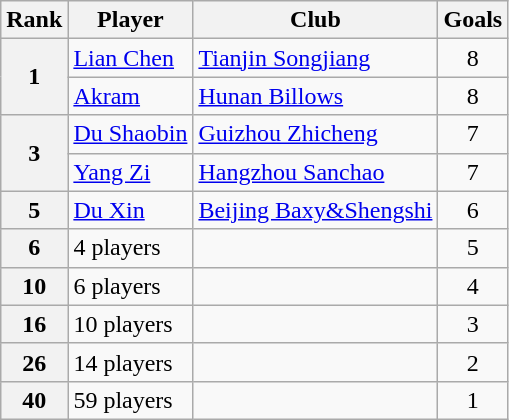<table class=wikitable>
<tr>
<th>Rank</th>
<th>Player</th>
<th>Club</th>
<th>Goals</th>
</tr>
<tr>
<th rowspan=2 align=center>1</th>
<td> <a href='#'>Lian Chen</a></td>
<td><a href='#'>Tianjin Songjiang</a></td>
<td align=center>8</td>
</tr>
<tr>
<td> <a href='#'>Akram</a></td>
<td><a href='#'>Hunan Billows</a></td>
<td align=center>8</td>
</tr>
<tr>
<th rowspan=2 align=center>3</th>
<td> <a href='#'>Du Shaobin</a></td>
<td><a href='#'>Guizhou Zhicheng</a></td>
<td align=center>7</td>
</tr>
<tr>
<td> <a href='#'>Yang Zi</a></td>
<td><a href='#'>Hangzhou Sanchao</a></td>
<td align=center>7</td>
</tr>
<tr>
<th rowspan=1 align=center>5</th>
<td> <a href='#'>Du Xin</a></td>
<td><a href='#'>Beijing Baxy&Shengshi</a></td>
<td align=center>6</td>
</tr>
<tr>
<th rowspan=1 align=center>6</th>
<td>4 players</td>
<td></td>
<td align=center>5</td>
</tr>
<tr>
<th rowspan=1 align=center>10</th>
<td>6 players</td>
<td></td>
<td align=center>4</td>
</tr>
<tr>
<th rowspan=1 align=center>16</th>
<td>10 players</td>
<td></td>
<td align=center>3</td>
</tr>
<tr>
<th rowspan=1 align=center>26</th>
<td>14 players</td>
<td></td>
<td align=center>2</td>
</tr>
<tr>
<th rowspan=1 align=center>40</th>
<td>59 players</td>
<td></td>
<td align=center>1</td>
</tr>
</table>
